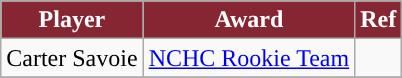<table class="wikitable">
<tr>
<th style="color:white; background:#862633; ">Player</th>
<th style="color:white; background:#862633; ">Award</th>
<th style="color:white; background:#862633; ">Ref</th>
</tr>
<tr>
<td>Carter Savoie</td>
<td><a href='#'>NCHC Rookie Team</a></td>
<td></td>
</tr>
<tr>
</tr>
</table>
